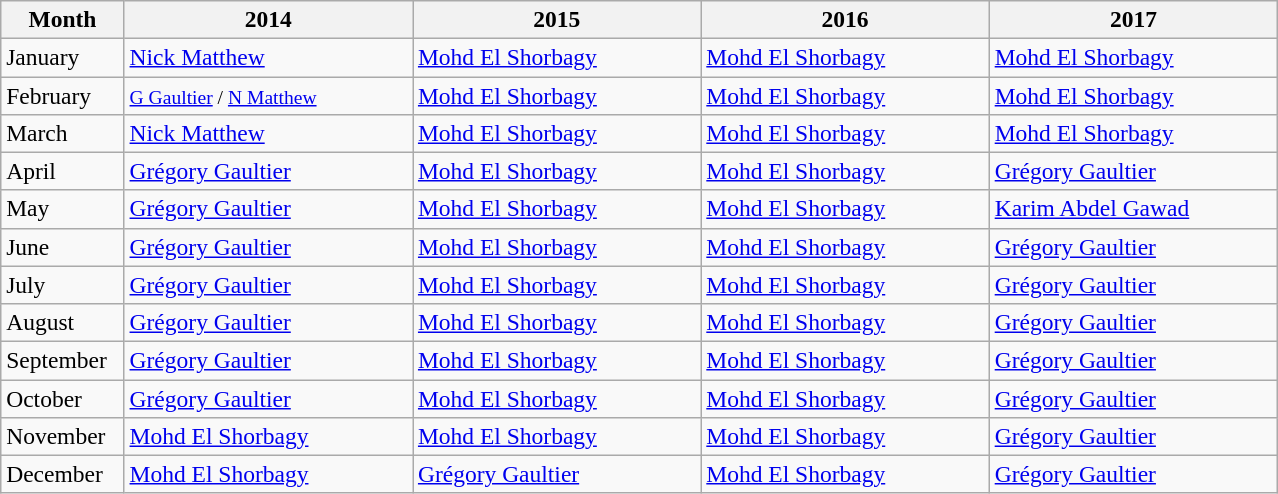<table class=wikitable style="font-size:98%;">
<tr>
<th style="width:75px;">Month</th>
<th style="width:185px;">2014</th>
<th style="width:185px;">2015</th>
<th style="width:185px;">2016</th>
<th style="width:185px;">2017</th>
</tr>
<tr>
<td>January</td>
<td> <a href='#'>Nick Matthew</a></td>
<td> <a href='#'>Mohd El Shorbagy</a></td>
<td> <a href='#'>Mohd El Shorbagy</a></td>
<td> <a href='#'>Mohd El Shorbagy</a></td>
</tr>
<tr>
<td>February</td>
<td><small> <a href='#'>G Gaultier</a> /  <a href='#'>N Matthew</a></small></td>
<td> <a href='#'>Mohd El Shorbagy</a></td>
<td> <a href='#'>Mohd El Shorbagy</a></td>
<td> <a href='#'>Mohd El Shorbagy</a></td>
</tr>
<tr>
<td>March</td>
<td> <a href='#'>Nick Matthew</a></td>
<td> <a href='#'>Mohd El Shorbagy</a></td>
<td> <a href='#'>Mohd El Shorbagy</a></td>
<td> <a href='#'>Mohd El Shorbagy</a></td>
</tr>
<tr>
<td>April</td>
<td> <a href='#'>Grégory Gaultier</a></td>
<td> <a href='#'>Mohd El Shorbagy</a></td>
<td> <a href='#'>Mohd El Shorbagy</a></td>
<td> <a href='#'>Grégory Gaultier</a></td>
</tr>
<tr>
<td>May</td>
<td> <a href='#'>Grégory Gaultier</a></td>
<td> <a href='#'>Mohd El Shorbagy</a></td>
<td> <a href='#'>Mohd El Shorbagy</a></td>
<td> <a href='#'>Karim Abdel Gawad</a></td>
</tr>
<tr>
<td>June</td>
<td> <a href='#'>Grégory Gaultier</a></td>
<td> <a href='#'>Mohd El Shorbagy</a></td>
<td> <a href='#'>Mohd El Shorbagy</a></td>
<td> <a href='#'>Grégory Gaultier</a></td>
</tr>
<tr>
<td>July</td>
<td> <a href='#'>Grégory Gaultier</a></td>
<td> <a href='#'>Mohd El Shorbagy</a></td>
<td> <a href='#'>Mohd El Shorbagy</a></td>
<td> <a href='#'>Grégory Gaultier</a></td>
</tr>
<tr>
<td>August</td>
<td> <a href='#'>Grégory Gaultier</a></td>
<td> <a href='#'>Mohd El Shorbagy</a></td>
<td> <a href='#'>Mohd El Shorbagy</a></td>
<td> <a href='#'>Grégory Gaultier</a></td>
</tr>
<tr>
<td>September</td>
<td> <a href='#'>Grégory Gaultier</a></td>
<td> <a href='#'>Mohd El Shorbagy</a></td>
<td> <a href='#'>Mohd El Shorbagy</a></td>
<td> <a href='#'>Grégory Gaultier</a></td>
</tr>
<tr>
<td>October</td>
<td> <a href='#'>Grégory Gaultier</a></td>
<td> <a href='#'>Mohd El Shorbagy</a></td>
<td> <a href='#'>Mohd El Shorbagy</a></td>
<td> <a href='#'>Grégory Gaultier</a></td>
</tr>
<tr>
<td>November</td>
<td> <a href='#'>Mohd El Shorbagy</a></td>
<td> <a href='#'>Mohd El Shorbagy</a></td>
<td> <a href='#'>Mohd El Shorbagy</a></td>
<td> <a href='#'>Grégory Gaultier</a></td>
</tr>
<tr>
<td>December</td>
<td> <a href='#'>Mohd El Shorbagy</a></td>
<td> <a href='#'>Grégory Gaultier</a></td>
<td> <a href='#'>Mohd El Shorbagy</a></td>
<td> <a href='#'>Grégory Gaultier</a></td>
</tr>
</table>
